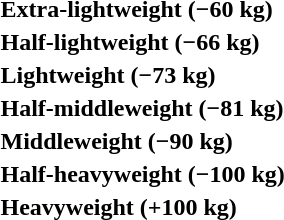<table>
<tr>
<th rowspan=2 style="text-align:left;">Extra-lightweight (−60 kg)</th>
<td rowspan=2></td>
<td rowspan=2></td>
<td></td>
</tr>
<tr>
<td></td>
</tr>
<tr>
<th rowspan=2 style="text-align:left;">Half-lightweight (−66 kg)</th>
<td rowspan=2></td>
<td rowspan=2></td>
<td></td>
</tr>
<tr>
<td></td>
</tr>
<tr>
<th rowspan=2 style="text-align:left;">Lightweight (−73 kg)</th>
<td rowspan=2></td>
<td rowspan=2></td>
<td></td>
</tr>
<tr>
<td></td>
</tr>
<tr>
<th rowspan=2 style="text-align:left;">Half-middleweight (−81 kg)</th>
<td rowspan=2></td>
<td rowspan=2></td>
<td></td>
</tr>
<tr>
<td></td>
</tr>
<tr>
<th rowspan=2 style="text-align:left;">Middleweight (−90 kg)</th>
<td rowspan=2></td>
<td rowspan=2></td>
<td></td>
</tr>
<tr>
<td></td>
</tr>
<tr>
<th rowspan=2 style="text-align:left;">Half-heavyweight (−100 kg)</th>
<td rowspan=2></td>
<td rowspan=2></td>
<td></td>
</tr>
<tr>
<td></td>
</tr>
<tr>
<th rowspan=2 style="text-align:left;">Heavyweight (+100 kg)</th>
<td rowspan=2></td>
<td rowspan=2></td>
<td></td>
</tr>
<tr>
<td></td>
</tr>
</table>
